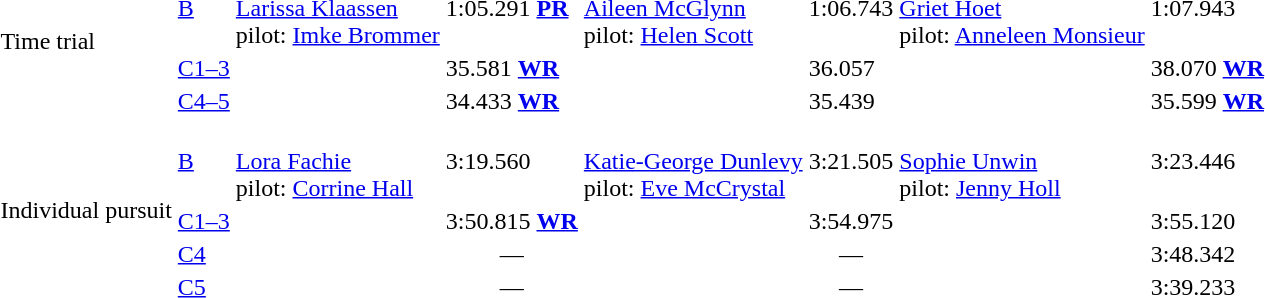<table>
<tr>
<td rowspan="3">Time trial<br></td>
<td><a href='#'>B</a></td>
<td><br><a href='#'>Larissa Klaassen</a><br> pilot: <a href='#'>Imke Brommer</a></td>
<td>1:05.291 <strong><a href='#'>PR</a></strong></td>
<td><br><a href='#'>Aileen McGlynn</a><br> pilot: <a href='#'>Helen Scott</a></td>
<td>1:06.743</td>
<td><br><a href='#'>Griet Hoet</a><br> pilot: <a href='#'>Anneleen Monsieur</a></td>
<td>1:07.943</td>
</tr>
<tr>
<td><a href='#'>C1–3</a></td>
<td></td>
<td>35.581 <strong><a href='#'>WR</a></strong></td>
<td></td>
<td>36.057</td>
<td></td>
<td>38.070 <strong><a href='#'>WR</a></strong></td>
</tr>
<tr>
<td><a href='#'>C4–5</a></td>
<td></td>
<td>34.433 <strong><a href='#'>WR</a></strong></td>
<td></td>
<td>35.439</td>
<td></td>
<td>35.599 <strong><a href='#'>WR</a></strong></td>
</tr>
<tr>
<td rowspan="4">Individual pursuit<br></td>
<td><a href='#'>B</a></td>
<td><br><a href='#'>Lora Fachie</a><br>pilot: <a href='#'>Corrine Hall</a></td>
<td>3:19.560</td>
<td><br><a href='#'>Katie-George Dunlevy</a><br>pilot: <a href='#'>Eve McCrystal</a></td>
<td>3:21.505</td>
<td><br><a href='#'>Sophie Unwin</a><br>pilot: <a href='#'>Jenny Holl</a></td>
<td>3:23.446</td>
</tr>
<tr>
<td><a href='#'>C1–3</a></td>
<td></td>
<td>3:50.815 <strong><a href='#'>WR</a></strong></td>
<td></td>
<td>3:54.975</td>
<td></td>
<td>3:55.120</td>
</tr>
<tr>
<td><a href='#'>C4</a></td>
<td></td>
<td align=center>—</td>
<td></td>
<td align=center>— </td>
<td></td>
<td>3:48.342</td>
</tr>
<tr>
<td><a href='#'>C5</a></td>
<td></td>
<td align=center>—</td>
<td></td>
<td align=center>— </td>
<td></td>
<td>3:39.233</td>
</tr>
</table>
